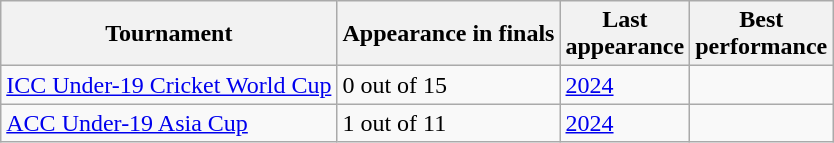<table class="wikitable sortable" style="text-align:left;">
<tr>
<th>Tournament</th>
<th data-sort-type="number">Appearance in finals</th>
<th>Last<br>appearance</th>
<th>Best<br>performance</th>
</tr>
<tr>
<td><a href='#'>ICC Under-19 Cricket World Cup</a></td>
<td>0 out of 15</td>
<td><a href='#'>2024</a></td>
<td></td>
</tr>
<tr>
<td><a href='#'>ACC Under-19 Asia Cup</a></td>
<td>1 out of 11</td>
<td><a href='#'>2024</a></td>
<td></td>
</tr>
</table>
